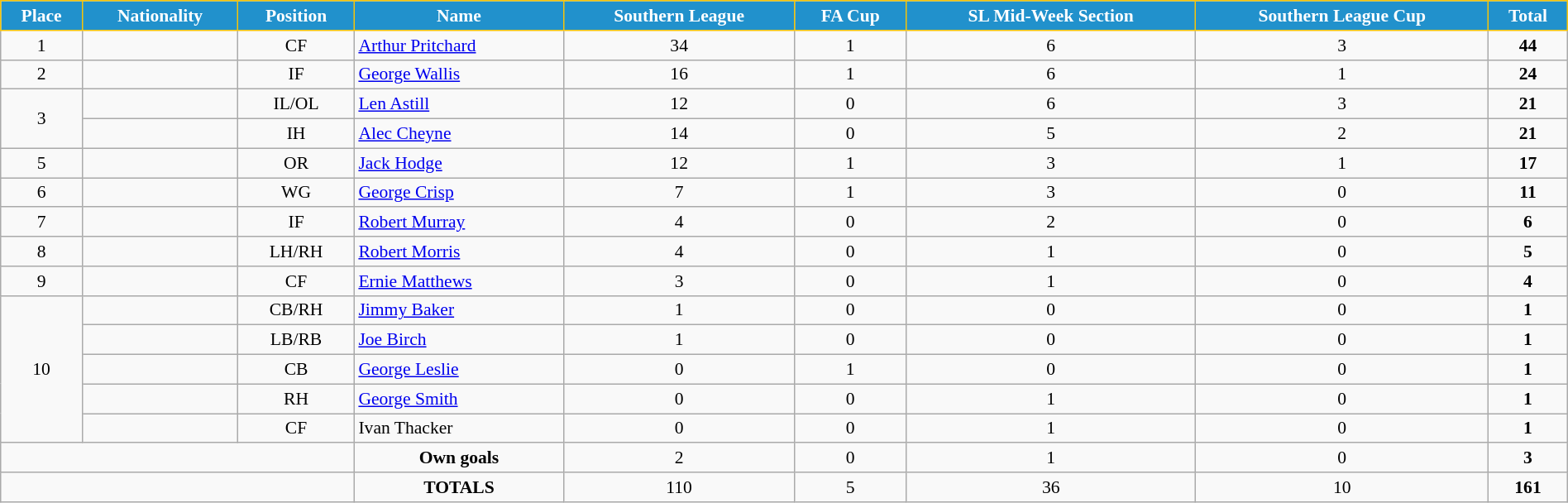<table class="wikitable" style="text-align:center; font-size:90%; width:100%;">
<tr>
<th style="background:#2191CC; color:white; border:1px solid #F7C408; text-align:center;">Place</th>
<th style="background:#2191CC; color:white; border:1px solid #F7C408; text-align:center;">Nationality</th>
<th style="background:#2191CC; color:white; border:1px solid #F7C408; text-align:center;">Position</th>
<th style="background:#2191CC; color:white; border:1px solid #F7C408; text-align:center;">Name</th>
<th style="background:#2191CC; color:white; border:1px solid #F7C408; text-align:center;">Southern League</th>
<th style="background:#2191CC; color:white; border:1px solid #F7C408; text-align:center;">FA Cup</th>
<th style="background:#2191CC; color:white; border:1px solid #F7C408; text-align:center;">SL Mid-Week Section</th>
<th style="background:#2191CC; color:white; border:1px solid #F7C408; text-align:center;">Southern League Cup</th>
<th style="background:#2191CC; color:white; border:1px solid #F7C408; text-align:center;">Total</th>
</tr>
<tr>
<td>1</td>
<td></td>
<td>CF</td>
<td align="left"><a href='#'>Arthur Pritchard</a></td>
<td>34</td>
<td>1</td>
<td>6</td>
<td>3</td>
<td><strong>44</strong></td>
</tr>
<tr>
<td>2</td>
<td></td>
<td>IF</td>
<td align="left"><a href='#'>George Wallis</a></td>
<td>16</td>
<td>1</td>
<td>6</td>
<td>1</td>
<td><strong>24</strong></td>
</tr>
<tr>
<td rowspan="2">3</td>
<td></td>
<td>IL/OL</td>
<td align="left"><a href='#'>Len Astill</a></td>
<td>12</td>
<td>0</td>
<td>6</td>
<td>3</td>
<td><strong>21</strong></td>
</tr>
<tr>
<td></td>
<td>IH</td>
<td align="left"><a href='#'>Alec Cheyne</a></td>
<td>14</td>
<td>0</td>
<td>5</td>
<td>2</td>
<td><strong>21</strong></td>
</tr>
<tr>
<td>5</td>
<td></td>
<td>OR</td>
<td align="left"><a href='#'>Jack Hodge</a></td>
<td>12</td>
<td>1</td>
<td>3</td>
<td>1</td>
<td><strong>17</strong></td>
</tr>
<tr>
<td>6</td>
<td></td>
<td>WG</td>
<td align="left"><a href='#'>George Crisp</a></td>
<td>7</td>
<td>1</td>
<td>3</td>
<td>0</td>
<td><strong>11</strong></td>
</tr>
<tr>
<td>7</td>
<td></td>
<td>IF</td>
<td align="left"><a href='#'>Robert Murray</a></td>
<td>4</td>
<td>0</td>
<td>2</td>
<td>0</td>
<td><strong>6</strong></td>
</tr>
<tr>
<td>8</td>
<td></td>
<td>LH/RH</td>
<td align="left"><a href='#'>Robert Morris</a></td>
<td>4</td>
<td>0</td>
<td>1</td>
<td>0</td>
<td><strong>5</strong></td>
</tr>
<tr>
<td>9</td>
<td></td>
<td>CF</td>
<td align="left"><a href='#'>Ernie Matthews</a></td>
<td>3</td>
<td>0</td>
<td>1</td>
<td>0</td>
<td><strong>4</strong></td>
</tr>
<tr>
<td rowspan="5">10</td>
<td></td>
<td>CB/RH</td>
<td align="left"><a href='#'>Jimmy Baker</a></td>
<td>1</td>
<td>0</td>
<td>0</td>
<td>0</td>
<td><strong>1</strong></td>
</tr>
<tr>
<td></td>
<td>LB/RB</td>
<td align="left"><a href='#'>Joe Birch</a></td>
<td>1</td>
<td>0</td>
<td>0</td>
<td>0</td>
<td><strong>1</strong></td>
</tr>
<tr>
<td></td>
<td>CB</td>
<td align="left"><a href='#'>George Leslie</a></td>
<td>0</td>
<td>1</td>
<td>0</td>
<td>0</td>
<td><strong>1</strong></td>
</tr>
<tr>
<td></td>
<td>RH</td>
<td align="left"><a href='#'>George Smith</a></td>
<td>0</td>
<td>0</td>
<td>1</td>
<td>0</td>
<td><strong>1</strong></td>
</tr>
<tr>
<td></td>
<td>CF</td>
<td align="left">Ivan Thacker</td>
<td>0</td>
<td>0</td>
<td>1</td>
<td>0</td>
<td><strong>1</strong></td>
</tr>
<tr>
<td colspan="3"></td>
<td><strong>Own goals</strong></td>
<td>2</td>
<td>0</td>
<td>1</td>
<td>0</td>
<td><strong>3</strong></td>
</tr>
<tr>
<td colspan="3"></td>
<td><strong>TOTALS</strong></td>
<td>110</td>
<td>5</td>
<td>36</td>
<td>10</td>
<td><strong>161</strong></td>
</tr>
</table>
